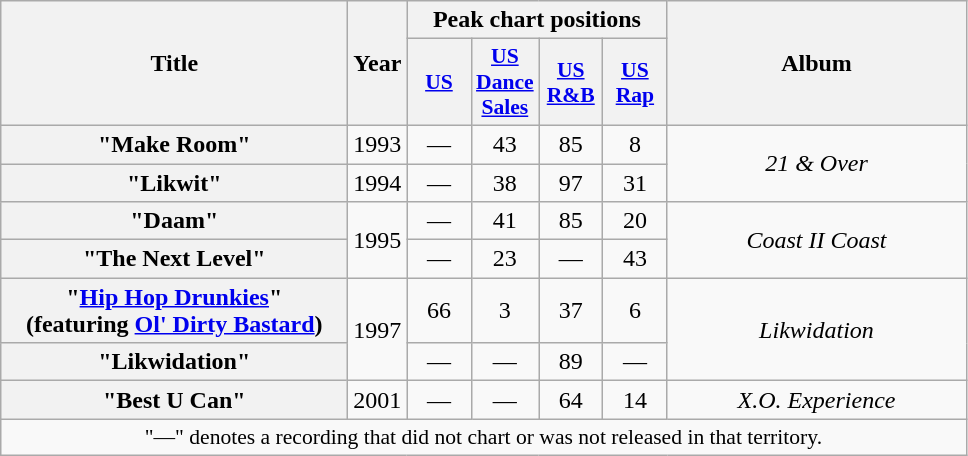<table class="wikitable plainrowheaders" style="text-align:center;">
<tr>
<th scope="col" rowspan="2" style="width:14em;">Title</th>
<th scope="col" rowspan="2" style="width:1em;">Year</th>
<th scope="col" colspan="4">Peak chart positions</th>
<th scope="col" rowspan="2" style="width:12em;">Album</th>
</tr>
<tr>
<th scope="col" style="width:2.5em;font-size:90%;"><a href='#'>US</a><br></th>
<th scope="col" style="width:2.5em;font-size:90%;"><a href='#'>US<br>Dance<br>Sales</a><br></th>
<th scope="col" style="width:2.5em;font-size:90%;"><a href='#'>US<br>R&B</a><br></th>
<th scope="col" style="width:2.5em;font-size:90%;"><a href='#'>US<br>Rap</a><br></th>
</tr>
<tr>
<th scope="row">"Make Room"</th>
<td>1993</td>
<td>—</td>
<td>43</td>
<td>85</td>
<td>8</td>
<td rowspan="2"><em>21 & Over</em></td>
</tr>
<tr>
<th scope="row">"Likwit"</th>
<td>1994</td>
<td>—</td>
<td>38</td>
<td>97</td>
<td>31</td>
</tr>
<tr>
<th scope="row">"Daam"</th>
<td rowspan="2">1995</td>
<td>—</td>
<td>41</td>
<td>85</td>
<td>20</td>
<td rowspan="2"><em>Coast II Coast</em></td>
</tr>
<tr>
<th scope="row">"The Next Level"</th>
<td>—</td>
<td>23</td>
<td>—</td>
<td>43</td>
</tr>
<tr>
<th scope="row">"<a href='#'>Hip Hop Drunkies</a>"<br><span>(featuring <a href='#'>Ol' Dirty Bastard</a>)</span></th>
<td rowspan="2">1997</td>
<td>66</td>
<td>3</td>
<td>37</td>
<td>6</td>
<td rowspan="2"><em>Likwidation</em></td>
</tr>
<tr>
<th scope="row">"Likwidation"</th>
<td>—</td>
<td>—</td>
<td>89</td>
<td>—</td>
</tr>
<tr>
<th scope="row">"Best U Can"</th>
<td>2001</td>
<td>—</td>
<td>—</td>
<td>64</td>
<td>14</td>
<td><em>X.O. Experience</em></td>
</tr>
<tr>
<td colspan="14" style="font-size:90%">"—" denotes a recording that did not chart or was not released in that territory.</td>
</tr>
</table>
